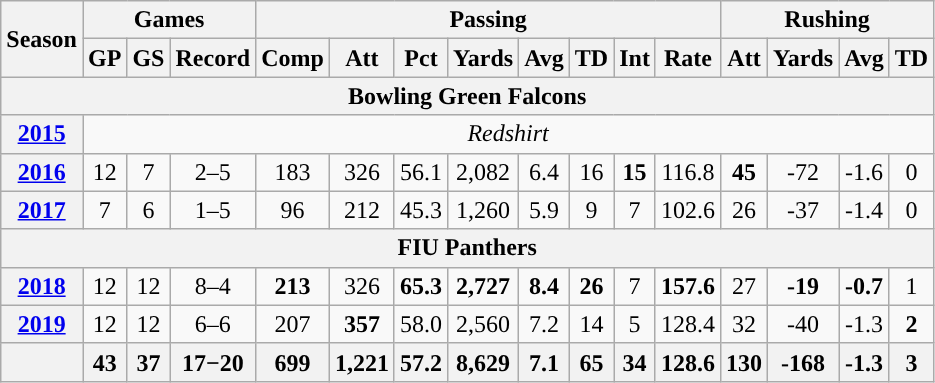<table class="wikitable" style="text-align:center;">
<tr>
<th rowspan="2">Season</th>
<th colspan="3">Games</th>
<th colspan="8">Passing</th>
<th colspan="4">Rushing</th>
</tr>
<tr>
<th>GP</th>
<th>GS</th>
<th>Record</th>
<th>Comp</th>
<th>Att</th>
<th>Pct</th>
<th>Yards</th>
<th>Avg</th>
<th>TD</th>
<th>Int</th>
<th>Rate</th>
<th>Att</th>
<th>Yards</th>
<th>Avg</th>
<th>TD</th>
</tr>
<tr>
<th colspan="16">Bowling Green Falcons</th>
</tr>
<tr>
<th><a href='#'>2015</a></th>
<td colspan="15"><em>Redshirt </em></td>
</tr>
<tr>
<th><a href='#'>2016</a></th>
<td>12</td>
<td>7</td>
<td>2–5</td>
<td>183</td>
<td>326</td>
<td>56.1</td>
<td>2,082</td>
<td>6.4</td>
<td>16</td>
<td><strong>15</strong></td>
<td>116.8</td>
<td><strong>45</strong></td>
<td>-72</td>
<td>-1.6</td>
<td>0</td>
</tr>
<tr>
<th><a href='#'>2017</a></th>
<td>7</td>
<td>6</td>
<td>1–5</td>
<td>96</td>
<td>212</td>
<td>45.3</td>
<td>1,260</td>
<td>5.9</td>
<td>9</td>
<td>7</td>
<td>102.6</td>
<td>26</td>
<td>-37</td>
<td>-1.4</td>
<td>0</td>
</tr>
<tr>
<th colspan="16">FIU Panthers</th>
</tr>
<tr>
<th><a href='#'>2018</a></th>
<td>12</td>
<td>12</td>
<td>8–4</td>
<td><strong>213</strong></td>
<td>326</td>
<td><strong>65.3</strong></td>
<td><strong>2,727</strong></td>
<td><strong>8.4</strong></td>
<td><strong>26</strong></td>
<td>7</td>
<td><strong>157.6</strong></td>
<td>27</td>
<td><strong>-19</strong></td>
<td><strong>-0.7</strong></td>
<td>1</td>
</tr>
<tr>
<th><a href='#'>2019</a></th>
<td>12</td>
<td>12</td>
<td>6–6</td>
<td>207</td>
<td><strong>357</strong></td>
<td>58.0</td>
<td>2,560</td>
<td>7.2</td>
<td>14</td>
<td>5</td>
<td>128.4</td>
<td>32</td>
<td>-40</td>
<td>-1.3</td>
<td><strong>2</strong></td>
</tr>
<tr>
<th></th>
<th>43</th>
<th>37</th>
<th>17−20</th>
<th>699</th>
<th>1,221</th>
<th>57.2</th>
<th>8,629</th>
<th>7.1</th>
<th>65</th>
<th>34</th>
<th>128.6</th>
<th>130</th>
<th>-168</th>
<th>-1.3</th>
<th>3</th>
</tr>
</table>
